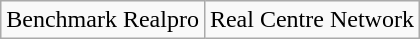<table class="wikitable">
<tr>
<td>Benchmark Realpro</td>
<td>Real Centre Network</td>
</tr>
</table>
